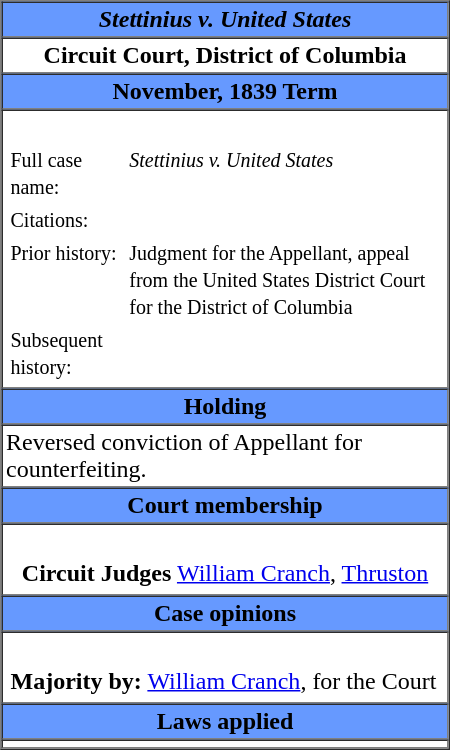<table cellpadding="2" cellspacing="0" border="1" align="right" style="margin-left: 0.5em" width=300px>
<tr>
<th style="background:#69f;"><strong><em>Stettinius v. United States</em></strong></th>
</tr>
<tr>
<td style="text-align:center;"><strong>Circuit Court, District of Columbia</strong></td>
</tr>
<tr>
<th style="background:#69f;">November, 1839 Term</th>
</tr>
<tr>
<td><br><table style="margin:auto;">
<tr>
<td valign="top"><small>Full case name:</small></td>
<td valign="top"><small><em>Stettinius v. United States</em></small></td>
</tr>
<tr>
<td valign="top"><small>Citations:</small></td>
<td valign="top"><small></small></td>
</tr>
<tr>
<td valign="top"><small>Prior history:</small></td>
<td valign="top"><small> Judgment for the Appellant, appeal from the United States District Court for the District of Columbia</small></td>
</tr>
<tr>
<td valign="top"><small>Subsequent history:</small></td>
<td valign="top"><small></small></td>
</tr>
</table>
</td>
</tr>
<tr>
<th style="background:#69f;"><strong>Holding</strong></th>
</tr>
<tr>
<td>Reversed conviction of Appellant for counterfeiting.</td>
</tr>
<tr>
<th style="background:#69f;"><strong>Court membership</strong></th>
</tr>
<tr>
<td><br><table style="margin:auto;">
<tr>
<td><strong>Circuit Judges</strong> <a href='#'>William Cranch</a>, <a href='#'>Thruston</a></td>
</tr>
</table>
</td>
</tr>
<tr>
<th style="background:#69f;"><strong>Case opinions</strong></th>
</tr>
<tr>
<td><br><table>
<tr>
<td><strong>Majority by:</strong> <a href='#'>William Cranch</a>, for the Court</td>
</tr>
</table>
</td>
</tr>
<tr>
<th style="background:#69f;"><strong>Laws applied</strong></th>
</tr>
<tr>
<td></td>
</tr>
</table>
